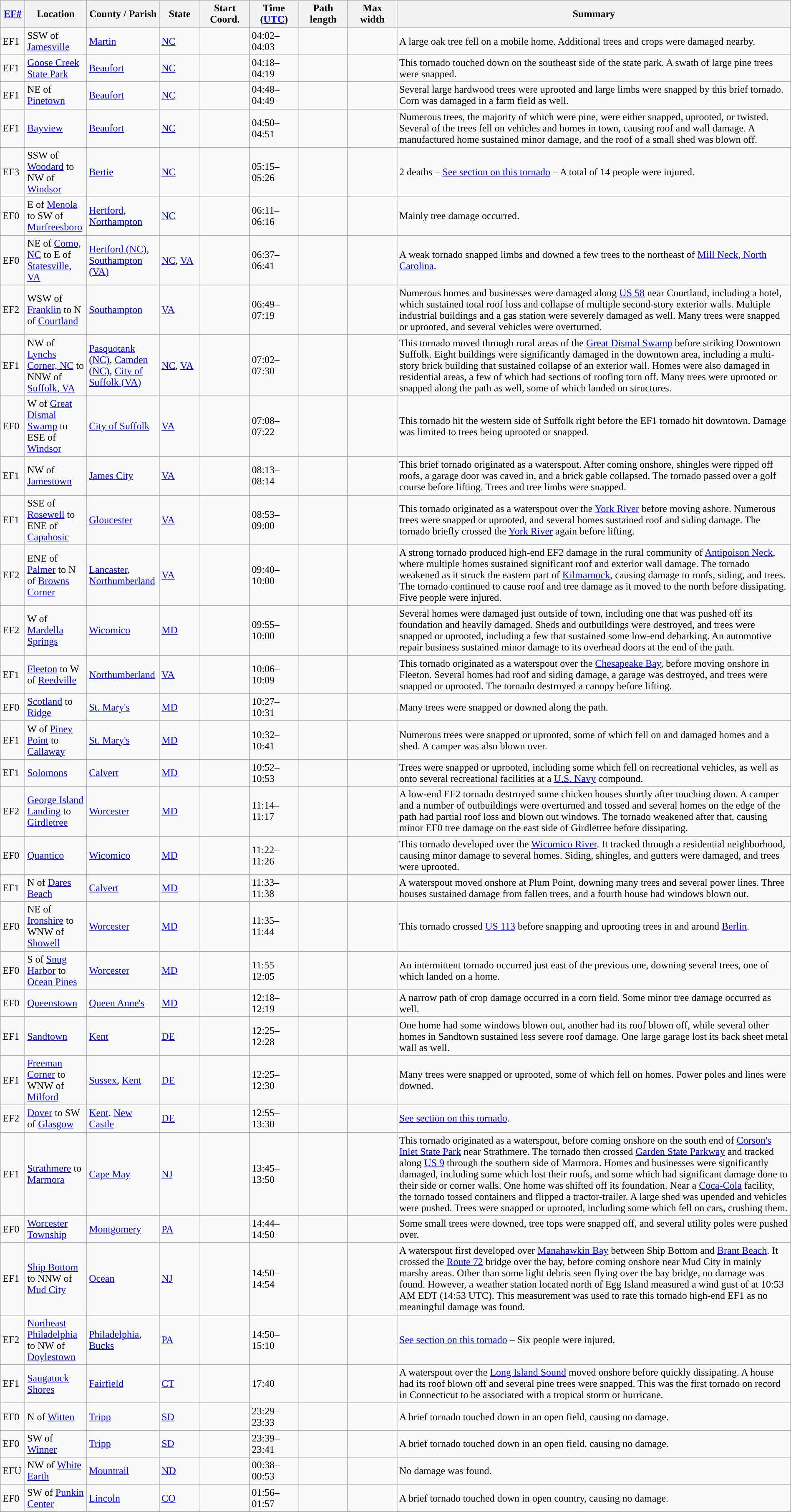<table class="wikitable sortable" style="width:100%;">
<tr>
<th scope="col"  style="width:3%; text-align:center;"><a href='#'>EF#</a></th>
<th scope="col"  style="width:7%; text-align:center;" class="unsortable">Location</th>
<th scope="col"  style="width:6%; text-align:center;" class="unsortable">County / Parish</th>
<th scope="col"  style="width:5%; text-align:center;">State</th>
<th scope="col"  style="width:6%; text-align:center;">Start Coord.</th>
<th scope="col"  style="width:6%; text-align:center;">Time (<a href='#'>UTC</a>)</th>
<th scope="col"  style="width:6%; text-align:center;">Path length</th>
<th scope="col"  style="width:6%; text-align:center;">Max width</th>
<th scope="col" class="unsortable" style="width:48%; text-align:center;">Summary</th>
</tr>
<tr>
<td>EF1</td>
<td>SSW of <a href='#'>Jamesville</a></td>
<td><a href='#'>Martin</a></td>
<td><a href='#'>NC</a></td>
<td></td>
<td>04:02–04:03</td>
<td></td>
<td></td>
<td>A large oak tree fell on a mobile home. Additional trees and crops were damaged nearby.</td>
</tr>
<tr>
<td>EF1</td>
<td><a href='#'>Goose Creek State Park</a></td>
<td><a href='#'>Beaufort</a></td>
<td><a href='#'>NC</a></td>
<td></td>
<td>04:18–04:19</td>
<td></td>
<td></td>
<td>This tornado touched down on the southeast side of the state park. A swath of large pine trees were snapped.</td>
</tr>
<tr>
<td>EF1</td>
<td>NE of <a href='#'>Pinetown</a></td>
<td><a href='#'>Beaufort</a></td>
<td><a href='#'>NC</a></td>
<td></td>
<td>04:48–04:49</td>
<td></td>
<td></td>
<td>Several large hardwood trees were uprooted and large limbs were snapped by this brief tornado. Corn was damaged in a farm field as well.</td>
</tr>
<tr>
<td>EF1</td>
<td><a href='#'>Bayview</a></td>
<td><a href='#'>Beaufort</a></td>
<td><a href='#'>NC</a></td>
<td></td>
<td>04:50–04:51</td>
<td></td>
<td></td>
<td>Numerous trees, the majority of which were pine, were either snapped, uprooted, or twisted. Several of the trees fell on vehicles and homes in town, causing roof and wall damage. A manufactured home sustained minor damage, and the roof of a small shed was blown off.</td>
</tr>
<tr>
<td>EF3</td>
<td>SSW of <a href='#'>Woodard</a> to NW of <a href='#'>Windsor</a></td>
<td><a href='#'>Bertie</a></td>
<td><a href='#'>NC</a></td>
<td></td>
<td>05:15–05:26</td>
<td></td>
<td></td>
<td>2 deaths – <a href='#'>See section on this tornado</a> – A total of 14 people were injured.</td>
</tr>
<tr>
<td>EF0</td>
<td>E of <a href='#'>Menola</a> to SW of <a href='#'>Murfreesboro</a></td>
<td><a href='#'>Hertford</a>, <a href='#'>Northampton</a></td>
<td><a href='#'>NC</a></td>
<td></td>
<td>06:11–06:16</td>
<td></td>
<td></td>
<td>Mainly tree damage occurred.</td>
</tr>
<tr>
<td>EF0</td>
<td>NE of <a href='#'>Como, NC</a> to E of <a href='#'>Statesville, VA</a></td>
<td><a href='#'>Hertford (NC)</a>, <a href='#'>Southampton (VA)</a></td>
<td><a href='#'>NC</a>, <a href='#'>VA</a></td>
<td></td>
<td>06:37–06:41</td>
<td></td>
<td></td>
<td>A weak tornado snapped limbs and downed a few trees to the northeast of <a href='#'>Mill Neck, North Carolina</a>.</td>
</tr>
<tr>
<td>EF2</td>
<td>WSW of <a href='#'>Franklin</a> to N of <a href='#'>Courtland</a></td>
<td><a href='#'>Southampton</a></td>
<td><a href='#'>VA</a></td>
<td></td>
<td>06:49–07:19</td>
<td></td>
<td></td>
<td>Numerous homes and businesses were damaged along <a href='#'>US 58</a> near Courtland, including a hotel, which sustained total roof loss and collapse of multiple second-story exterior walls. Multiple industrial buildings and a gas station were severely damaged as well. Many trees were snapped or uprooted, and several vehicles were overturned.</td>
</tr>
<tr>
<td>EF1</td>
<td>NW of <a href='#'>Lynchs Corner, NC</a> to NNW of <a href='#'>Suffolk, VA</a></td>
<td><a href='#'>Pasquotank (NC)</a>, <a href='#'>Camden (NC)</a>, <a href='#'>City of Suffolk (VA)</a></td>
<td><a href='#'>NC</a>, <a href='#'>VA</a></td>
<td></td>
<td>07:02–07:30</td>
<td></td>
<td></td>
<td>This tornado moved through rural areas of the <a href='#'>Great Dismal Swamp</a> before striking Downtown Suffolk. Eight buildings were significantly damaged in the downtown area, including a multi-story brick building that sustained collapse of an exterior wall. Homes were also damaged in residential areas, a few of which had sections of roofing torn off. Many trees were uprooted or snapped along the path as well, some of which landed on structures.</td>
</tr>
<tr>
<td>EF0</td>
<td>W of <a href='#'>Great Dismal Swamp</a> to ESE of <a href='#'>Windsor</a></td>
<td><a href='#'>City of Suffolk</a></td>
<td><a href='#'>VA</a></td>
<td></td>
<td>07:08–07:22</td>
<td></td>
<td></td>
<td>This tornado hit the western side of Suffolk right before the EF1 tornado hit downtown. Damage was limited to trees being uprooted or snapped.</td>
</tr>
<tr>
<td>EF1</td>
<td>NW of <a href='#'>Jamestown</a></td>
<td><a href='#'>James City</a></td>
<td><a href='#'>VA</a></td>
<td></td>
<td>08:13–08:14</td>
<td></td>
<td></td>
<td>This brief tornado originated as a waterspout. After coming onshore, shingles were ripped off roofs, a garage door was caved in, and a brick gable collapsed. The tornado passed over a golf course before lifting. Trees and tree limbs were snapped.</td>
</tr>
<tr>
<td>EF1</td>
<td>SSE of <a href='#'>Rosewell</a> to ENE of <a href='#'>Capahosic</a></td>
<td><a href='#'>Gloucester</a></td>
<td><a href='#'>VA</a></td>
<td></td>
<td>08:53–09:00</td>
<td></td>
<td></td>
<td>This tornado originated as a waterspout over the <a href='#'>York River</a> before moving ashore. Numerous trees were snapped or uprooted, and several homes sustained roof and siding damage. The tornado briefly crossed the <a href='#'>York River</a> again before lifting.</td>
</tr>
<tr>
<td>EF2</td>
<td>ENE of <a href='#'>Palmer</a> to N of <a href='#'>Browns Corner</a></td>
<td><a href='#'>Lancaster</a>, <a href='#'>Northumberland</a></td>
<td><a href='#'>VA</a></td>
<td></td>
<td>09:40–10:00</td>
<td></td>
<td></td>
<td>A strong tornado produced high-end EF2 damage in the rural community of <a href='#'>Antipoison Neck</a>, where multiple homes sustained significant roof and exterior wall damage. The tornado weakened as it struck the eastern part of <a href='#'>Kilmarnock</a>, causing damage to roofs, siding, and trees. The tornado continued to cause roof and tree damage as it moved to the north before dissipating. Five people were injured.</td>
</tr>
<tr>
<td>EF2</td>
<td>W of <a href='#'>Mardella Springs</a></td>
<td><a href='#'>Wicomico</a></td>
<td><a href='#'>MD</a></td>
<td></td>
<td>09:55–10:00</td>
<td></td>
<td></td>
<td>Several homes were damaged just outside of town, including one that was pushed off its foundation and heavily damaged. Sheds and outbuildings were destroyed, and trees were snapped or uprooted, including a few that sustained some low-end debarking. An automotive repair business sustained minor damage to its overhead doors at the end of the path.</td>
</tr>
<tr>
<td>EF1</td>
<td><a href='#'>Fleeton</a> to W of <a href='#'>Reedville</a></td>
<td><a href='#'>Northumberland</a></td>
<td><a href='#'>VA</a></td>
<td></td>
<td>10:06–10:09</td>
<td></td>
<td></td>
<td>This tornado originated as a waterspout over the <a href='#'>Chesapeake Bay</a>, before moving onshore in Fleeton. Several homes had roof and siding damage, a garage was destroyed, and trees were snapped or uprooted. The tornado destroyed a canopy before lifting.</td>
</tr>
<tr>
<td>EF0</td>
<td><a href='#'>Scotland</a> to <a href='#'>Ridge</a></td>
<td><a href='#'>St. Mary's</a></td>
<td><a href='#'>MD</a></td>
<td></td>
<td>10:27–10:31</td>
<td></td>
<td></td>
<td>Many trees were snapped or downed along the path.</td>
</tr>
<tr>
<td>EF1</td>
<td>W of <a href='#'>Piney Point</a> to <a href='#'>Callaway</a></td>
<td><a href='#'>St. Mary's</a></td>
<td><a href='#'>MD</a></td>
<td></td>
<td>10:32–10:41</td>
<td></td>
<td></td>
<td>Numerous trees were snapped or uprooted, some of which fell on and damaged homes and a shed. A camper was also blown over.</td>
</tr>
<tr>
<td>EF1</td>
<td><a href='#'>Solomons</a></td>
<td><a href='#'>Calvert</a></td>
<td><a href='#'>MD</a></td>
<td></td>
<td>10:52–10:53</td>
<td></td>
<td></td>
<td>Trees were snapped or uprooted, including some which fell on recreational vehicles, as well as onto several recreational facilities at a <a href='#'>U.S. Navy</a> compound.</td>
</tr>
<tr>
<td>EF2</td>
<td><a href='#'>George Island Landing</a> to <a href='#'>Girdletree</a></td>
<td><a href='#'>Worcester</a></td>
<td><a href='#'>MD</a></td>
<td></td>
<td>11:14–11:17</td>
<td></td>
<td></td>
<td>A low-end EF2 tornado destroyed some chicken houses shortly after touching down. A camper and a number of outbuildings were overturned and tossed and several homes on the edge of the path had partial roof loss and blown out windows. The tornado weakened after that, causing minor EF0 tree damage on the east side of Girdletree before dissipating.</td>
</tr>
<tr>
<td>EF0</td>
<td><a href='#'>Quantico</a></td>
<td><a href='#'>Wicomico</a></td>
<td><a href='#'>MD</a></td>
<td></td>
<td>11:22–11:26</td>
<td></td>
<td></td>
<td>This tornado developed over the <a href='#'>Wicomico River</a>. It tracked through a residential neighborhood, causing minor damage to several homes. Siding, shingles, and gutters were damaged, and trees were uprooted.</td>
</tr>
<tr>
<td>EF1</td>
<td>N of <a href='#'>Dares Beach</a></td>
<td><a href='#'>Calvert</a></td>
<td><a href='#'>MD</a></td>
<td></td>
<td>11:33–11:38</td>
<td></td>
<td></td>
<td>A waterspout moved onshore at Plum Point, downing many trees and several power lines. Three houses sustained damage from fallen trees, and a fourth house had windows blown out.</td>
</tr>
<tr>
<td>EF0</td>
<td>NE of <a href='#'>Ironshire</a> to WNW of <a href='#'>Showell</a></td>
<td><a href='#'>Worcester</a></td>
<td><a href='#'>MD</a></td>
<td></td>
<td>11:35–11:44</td>
<td></td>
<td></td>
<td>This tornado crossed <a href='#'>US 113</a> before snapping and uprooting trees in and around <a href='#'>Berlin</a>.</td>
</tr>
<tr>
<td>EF0</td>
<td>S of <a href='#'>Snug Harbor</a> to <a href='#'>Ocean Pines</a></td>
<td><a href='#'>Worcester</a></td>
<td><a href='#'>MD</a></td>
<td></td>
<td>11:55–12:05</td>
<td></td>
<td></td>
<td>An intermittent tornado occurred just east of the previous one, downing several trees, one of which landed on a home.</td>
</tr>
<tr>
<td>EF0</td>
<td><a href='#'>Queenstown</a></td>
<td><a href='#'>Queen Anne's</a></td>
<td><a href='#'>MD</a></td>
<td></td>
<td>12:18–12:19</td>
<td></td>
<td></td>
<td>A narrow path of crop damage occurred in a corn field. Some minor tree damage occurred as well.</td>
</tr>
<tr>
<td>EF1</td>
<td><a href='#'>Sandtown</a></td>
<td><a href='#'>Kent</a></td>
<td><a href='#'>DE</a></td>
<td></td>
<td>12:25–12:28</td>
<td></td>
<td></td>
<td>One home had some windows blown out, another had its roof blown off, while several other homes in Sandtown sustained less severe roof damage. One large garage lost its back sheet metal wall as well.</td>
</tr>
<tr>
<td>EF1</td>
<td><a href='#'>Freeman Corner</a> to WNW of <a href='#'>Milford</a></td>
<td><a href='#'>Sussex</a>, <a href='#'>Kent</a></td>
<td><a href='#'>DE</a></td>
<td></td>
<td>12:25–12:30</td>
<td></td>
<td></td>
<td>Many trees were snapped or uprooted, some of which fell on homes. Power poles and lines were downed.</td>
</tr>
<tr>
<td>EF2</td>
<td><a href='#'>Dover</a> to SW of <a href='#'>Glasgow</a></td>
<td><a href='#'>Kent</a>, <a href='#'>New Castle</a></td>
<td><a href='#'>DE</a></td>
<td></td>
<td>12:55–13:30</td>
<td></td>
<td></td>
<td><a href='#'>See section on this tornado</a>.</td>
</tr>
<tr>
<td>EF1</td>
<td><a href='#'>Strathmere</a> to <a href='#'>Marmora</a></td>
<td><a href='#'>Cape May</a></td>
<td><a href='#'>NJ</a></td>
<td></td>
<td>13:45–13:50</td>
<td></td>
<td></td>
<td>This tornado originated as a waterspout, before coming onshore on the south end of <a href='#'>Corson's Inlet State Park</a> near Strathmere. The tornado then crossed <a href='#'>Garden State Parkway</a> and tracked along <a href='#'>US 9</a> through the southern side of Marmora. Homes and businesses were significantly damaged, including some which lost their roofs, and some which had significant damage done to their side or corner walls. One home was shifted off its foundation. Near a <a href='#'>Coca-Cola</a> facility, the tornado tossed containers and flipped a tractor-trailer. A large shed was upended and vehicles were pushed. Trees were snapped or uprooted, including some which fell on cars, crushing them.</td>
</tr>
<tr>
<td>EF0</td>
<td><a href='#'>Worcester Township</a></td>
<td><a href='#'>Montgomery</a></td>
<td><a href='#'>PA</a></td>
<td></td>
<td>14:44–14:50</td>
<td></td>
<td></td>
<td>Some small trees were downed, tree tops were snapped off, and several utility poles were pushed over.</td>
</tr>
<tr>
<td>EF1</td>
<td><a href='#'>Ship Bottom</a> to NNW of <a href='#'>Mud City</a></td>
<td><a href='#'>Ocean</a></td>
<td><a href='#'>NJ</a></td>
<td></td>
<td>14:50–14:54</td>
<td></td>
<td></td>
<td>A waterspout first developed over <a href='#'>Manahawkin Bay</a> between Ship Bottom and <a href='#'>Brant Beach</a>. It crossed the <a href='#'>Route 72</a> bridge over the bay, before coming onshore near Mud City in mainly marshy areas. Other than some light debris seen flying over the bay bridge, no damage was found. However, a weather station located north of Egg Island measured a wind gust of  at 10:53 AM EDT (14:53 UTC). This measurement was used to rate this tornado high-end EF1 as no meaningful damage was found.</td>
</tr>
<tr>
<td>EF2</td>
<td><a href='#'>Northeast Philadelphia</a> to NW of <a href='#'>Doylestown</a></td>
<td><a href='#'>Philadelphia</a>, <a href='#'>Bucks</a></td>
<td><a href='#'>PA</a></td>
<td></td>
<td>14:50–15:10</td>
<td></td>
<td></td>
<td><a href='#'>See section on this tornado</a> – Six people were injured.</td>
</tr>
<tr>
<td>EF1</td>
<td><a href='#'>Saugatuck Shores</a></td>
<td><a href='#'>Fairfield</a></td>
<td><a href='#'>CT</a></td>
<td></td>
<td>17:40</td>
<td></td>
<td></td>
<td>A waterspout over the <a href='#'>Long Island Sound</a> moved onshore before quickly dissipating. A house had its roof blown off and several pine trees were snapped. This was the first tornado on record in Connecticut to be associated with a tropical storm or hurricane.</td>
</tr>
<tr>
<td>EF0</td>
<td>N of <a href='#'>Witten</a></td>
<td><a href='#'>Tripp</a></td>
<td><a href='#'>SD</a></td>
<td></td>
<td>23:29–23:33</td>
<td></td>
<td></td>
<td>A brief tornado touched down in an open field, causing no damage.</td>
</tr>
<tr>
<td>EF0</td>
<td>SW of <a href='#'>Winner</a></td>
<td><a href='#'>Tripp</a></td>
<td><a href='#'>SD</a></td>
<td></td>
<td>23:39–23:41</td>
<td></td>
<td></td>
<td>A brief tornado touched down in an open field, causing no damage.</td>
</tr>
<tr>
<td>EFU</td>
<td>NW of <a href='#'>White Earth</a></td>
<td><a href='#'>Mountrail</a></td>
<td><a href='#'>ND</a></td>
<td></td>
<td>00:38–00:53</td>
<td></td>
<td></td>
<td>No damage was found.</td>
</tr>
<tr>
<td>EF0</td>
<td>SW of <a href='#'>Punkin Center</a></td>
<td><a href='#'>Lincoln</a></td>
<td><a href='#'>CO</a></td>
<td></td>
<td>01:56–01:57</td>
<td></td>
<td></td>
<td>A brief tornado touched down in open country, causing no damage.</td>
</tr>
<tr>
</tr>
</table>
